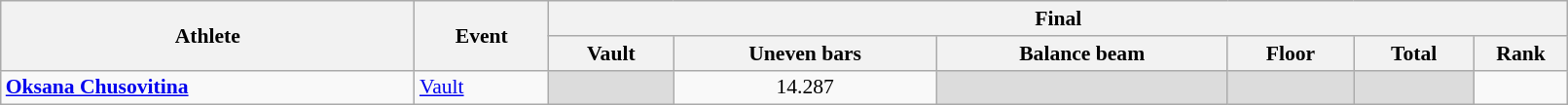<table class="wikitable" width="85%" style="text-align:left; font-size:90%">
<tr>
<th rowspan=2>Athlete</th>
<th rowspan=2>Event</th>
<th colspan=6>Final</th>
</tr>
<tr>
<th>Vault</th>
<th>Uneven bars</th>
<th>Balance beam</th>
<th>Floor</th>
<th>Total</th>
<th width="6%">Rank</th>
</tr>
<tr>
<td rowspan=3><strong><a href='#'>Oksana Chusovitina</a></strong></td>
<td><a href='#'>Vault</a></td>
<td bgcolor=#DCDCDC></td>
<td align="center">14.287</td>
<td bgcolor=#DCDCDC></td>
<td bgcolor=#DCDCDC></td>
<td bgcolor=#DCDCDC></td>
<td align="center"></td>
</tr>
</table>
